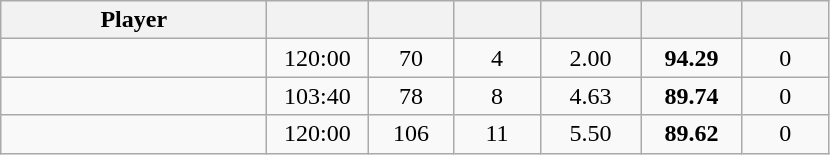<table class="wikitable sortable" style="text-align:center;">
<tr>
<th width="170px">Player</th>
<th width="60px"></th>
<th width="50px"></th>
<th width="50px"></th>
<th width="60px"></th>
<th width="60px"></th>
<th width="50px"></th>
</tr>
<tr>
<td style="text-align:left;"> </td>
<td>120:00</td>
<td>70</td>
<td>4</td>
<td>2.00</td>
<td><strong>94.29</strong></td>
<td>0</td>
</tr>
<tr>
<td style="text-align:left;"> </td>
<td>103:40</td>
<td>78</td>
<td>8</td>
<td>4.63</td>
<td><strong>89.74</strong></td>
<td>0</td>
</tr>
<tr>
<td style="text-align:left;"> </td>
<td>120:00</td>
<td>106</td>
<td>11</td>
<td>5.50</td>
<td><strong>89.62</strong></td>
<td>0</td>
</tr>
</table>
